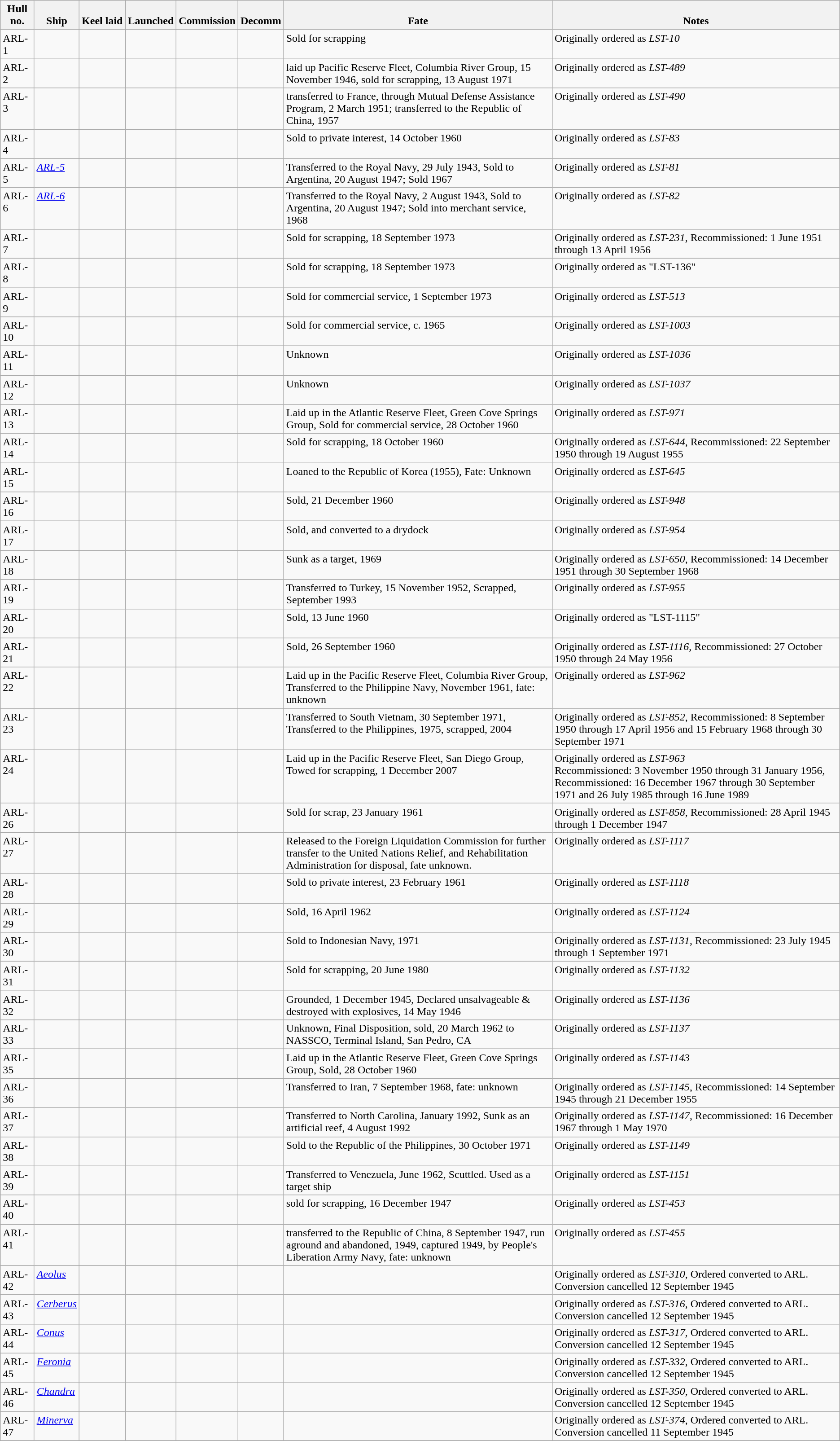<table class="wikitable sortable">
<tr valign="bottom">
<th>Hull no.</th>
<th>Ship</th>
<th>Keel laid</th>
<th>Launched</th>
<th>Commission</th>
<th>Decomm</th>
<th>Fate</th>
<th>Notes</th>
</tr>
<tr valign="top">
<td>ARL-1</td>
<td></td>
<td></td>
<td></td>
<td></td>
<td></td>
<td>Sold for scrapping</td>
<td>Originally ordered as <em>LST-10</em></td>
</tr>
<tr valign="top">
<td>ARL-2</td>
<td></td>
<td></td>
<td></td>
<td></td>
<td></td>
<td>laid up Pacific Reserve Fleet, Columbia River Group, 15 November 1946, sold for scrapping, 13 August 1971</td>
<td>Originally ordered as <em>LST-489</em></td>
</tr>
<tr valign="top">
<td>ARL-3</td>
<td></td>
<td></td>
<td></td>
<td></td>
<td></td>
<td>transferred to France, through Mutual Defense Assistance Program, 2 March 1951; transferred to the Republic of China, 1957</td>
<td>Originally ordered as <em>LST-490</em></td>
</tr>
<tr valign="top">
<td>ARL-4</td>
<td></td>
<td></td>
<td></td>
<td></td>
<td></td>
<td>Sold to private interest, 14 October 1960</td>
<td>Originally ordered as <em>LST-83</em></td>
</tr>
<tr valign="top">
<td>ARL-5</td>
<td><a href='#'><em>ARL-5</em></a></td>
<td></td>
<td></td>
<td></td>
<td></td>
<td>Transferred to the Royal Navy, 29 July 1943, Sold to Argentina, 20 August 1947; 	Sold 1967</td>
<td>Originally ordered as <em>LST-81</em></td>
</tr>
<tr valign="top">
<td>ARL-6</td>
<td><a href='#'><em>ARL-6</em></a></td>
<td></td>
<td></td>
<td></td>
<td></td>
<td>Transferred to the Royal Navy, 2 August 1943, Sold to Argentina, 20 August 1947; Sold into merchant service, 1968</td>
<td>Originally ordered as <em>LST-82</em></td>
</tr>
<tr valign="top">
<td>ARL-7</td>
<td></td>
<td></td>
<td></td>
<td></td>
<td></td>
<td>Sold for scrapping, 18 September 1973</td>
<td>Originally ordered as <em>LST-231</em>, Recommissioned: 1 June 1951 through 13 April 1956</td>
</tr>
<tr valign="top">
<td>ARL-8</td>
<td></td>
<td></td>
<td></td>
<td></td>
<td></td>
<td>Sold for scrapping, 18 September 1973</td>
<td>Originally ordered as "LST-136"</td>
</tr>
<tr valign="top">
<td>ARL-9</td>
<td></td>
<td></td>
<td></td>
<td></td>
<td></td>
<td>Sold for commercial service, 1 September 1973</td>
<td>Originally ordered as <em>LST-513</em></td>
</tr>
<tr valign="top">
<td>ARL-10</td>
<td></td>
<td></td>
<td></td>
<td></td>
<td></td>
<td>Sold for commercial service, c. 1965</td>
<td>Originally ordered as <em>LST-1003</em></td>
</tr>
<tr valign="top">
<td>ARL-11</td>
<td></td>
<td></td>
<td></td>
<td></td>
<td></td>
<td>Unknown</td>
<td>Originally ordered as <em>LST-1036</em></td>
</tr>
<tr valign="top">
<td>ARL-12</td>
<td></td>
<td></td>
<td></td>
<td></td>
<td></td>
<td>Unknown</td>
<td>Originally ordered as <em>LST-1037</em></td>
</tr>
<tr valign="top">
<td>ARL-13</td>
<td></td>
<td></td>
<td></td>
<td></td>
<td></td>
<td>Laid up in the Atlantic Reserve Fleet, Green Cove Springs Group, Sold for commercial service, 28 October 1960</td>
<td>Originally ordered as <em>LST-971</em></td>
</tr>
<tr valign="top">
<td>ARL-14</td>
<td></td>
<td></td>
<td></td>
<td></td>
<td></td>
<td>Sold for scrapping, 18 October 1960</td>
<td>Originally ordered as <em>LST-644</em>, Recommissioned: 22 September 1950 through 19 August 1955</td>
</tr>
<tr valign="top">
<td>ARL-15</td>
<td></td>
<td></td>
<td></td>
<td></td>
<td></td>
<td>Loaned to the Republic of Korea (1955), Fate: Unknown</td>
<td>Originally ordered as <em>LST-645</em></td>
</tr>
<tr valign="top">
<td>ARL-16</td>
<td></td>
<td></td>
<td></td>
<td></td>
<td></td>
<td>Sold, 21 December 1960</td>
<td>Originally ordered as <em>LST-948</em></td>
</tr>
<tr valign="top">
<td>ARL-17</td>
<td></td>
<td></td>
<td></td>
<td></td>
<td></td>
<td>Sold, and converted to a drydock</td>
<td>Originally ordered as <em>LST-954</em></td>
</tr>
<tr valign="top">
<td>ARL-18</td>
<td></td>
<td></td>
<td></td>
<td></td>
<td></td>
<td>Sunk as a target, 1969</td>
<td>Originally ordered as <em>LST-650</em>, Recommissioned: 14 December 1951 through 30 September 1968</td>
</tr>
<tr valign="top">
<td>ARL-19</td>
<td></td>
<td></td>
<td></td>
<td></td>
<td></td>
<td>Transferred to Turkey, 15 November 1952, Scrapped, September 1993</td>
<td>Originally ordered as <em>LST-955</em></td>
</tr>
<tr valign="top">
<td>ARL-20</td>
<td></td>
<td></td>
<td></td>
<td></td>
<td></td>
<td>Sold, 13 June 1960</td>
<td>Originally ordered as "LST-1115"</td>
</tr>
<tr valign="top">
<td>ARL-21</td>
<td></td>
<td></td>
<td></td>
<td></td>
<td></td>
<td>Sold, 26 September 1960</td>
<td>Originally ordered as <em>LST-1116</em>, Recommissioned: 27 October 1950 through 24 May 1956</td>
</tr>
<tr valign="top">
<td>ARL-22</td>
<td></td>
<td></td>
<td></td>
<td></td>
<td></td>
<td>Laid up in the Pacific Reserve Fleet, Columbia River Group, Transferred to the Philippine Navy, November 1961, fate: unknown</td>
<td>Originally ordered as <em>LST-962</em></td>
</tr>
<tr valign="top">
<td>ARL-23</td>
<td></td>
<td></td>
<td></td>
<td></td>
<td></td>
<td>Transferred to South Vietnam, 30 September 1971, Transferred to the Philippines, 1975, scrapped, 2004</td>
<td>Originally ordered as <em>LST-852</em>, Recommissioned: 8 September 1950 through 17 April 1956 and 15 February 1968 through 30 September 1971</td>
</tr>
<tr valign="top">
<td>ARL-24</td>
<td></td>
<td></td>
<td></td>
<td></td>
<td></td>
<td>Laid up in the Pacific Reserve Fleet, San Diego Group, Towed for scrapping, 1 December 2007</td>
<td>Originally ordered as <em>LST-963</em><br>Recommissioned:	3 November 1950 through 31 January 1956, Recommissioned: 16 December 1967 through 30 September 1971 and 26 July 1985 through 16 June 1989</td>
</tr>
<tr valign="top">
<td>ARL-26</td>
<td></td>
<td></td>
<td></td>
<td></td>
<td></td>
<td>Sold for scrap, 23 January 1961</td>
<td>Originally ordered as <em>LST-858</em>, Recommissioned: 28 April 1945 through 1 December 1947</td>
</tr>
<tr valign="top">
<td>ARL-27</td>
<td></td>
<td></td>
<td></td>
<td></td>
<td></td>
<td>Released to the Foreign Liquidation Commission for further transfer to the United Nations Relief, and Rehabilitation Administration for disposal, fate unknown.</td>
<td>Originally ordered as <em>LST-1117</em></td>
</tr>
<tr valign="top">
<td>ARL-28</td>
<td></td>
<td></td>
<td></td>
<td></td>
<td></td>
<td>Sold to private interest, 23 February 1961</td>
<td>Originally ordered as <em>LST-1118</em></td>
</tr>
<tr valign="top">
<td>ARL-29</td>
<td></td>
<td></td>
<td></td>
<td></td>
<td></td>
<td>Sold, 16 April 1962</td>
<td>Originally ordered as <em>LST-1124</em></td>
</tr>
<tr valign="top">
<td>ARL-30</td>
<td></td>
<td></td>
<td></td>
<td></td>
<td></td>
<td>Sold to Indonesian Navy, 1971</td>
<td>Originally ordered as <em>LST-1131</em>, Recommissioned: 23 July 1945 through 1 September 1971</td>
</tr>
<tr valign="top">
<td>ARL-31</td>
<td></td>
<td></td>
<td></td>
<td></td>
<td></td>
<td>Sold for scrapping, 20 June 1980</td>
<td>Originally ordered as <em>LST-1132</em></td>
</tr>
<tr valign="top">
<td>ARL-32</td>
<td></td>
<td></td>
<td></td>
<td></td>
<td></td>
<td>Grounded, 1 December 1945, Declared unsalvageable & destroyed with explosives, 14 May 1946</td>
<td>Originally ordered as <em>LST-1136</em></td>
</tr>
<tr valign="top">
<td>ARL-33</td>
<td></td>
<td></td>
<td></td>
<td></td>
<td></td>
<td>Unknown, Final Disposition, sold, 20 March 1962 to NASSCO, Terminal Island, San Pedro, CA</td>
<td>Originally ordered as <em>LST-1137</em></td>
</tr>
<tr valign="top">
<td>ARL-35</td>
<td></td>
<td></td>
<td></td>
<td></td>
<td></td>
<td>Laid up in the Atlantic Reserve Fleet, Green Cove Springs Group, Sold, 28 October 1960</td>
<td>Originally ordered as <em>LST-1143</em></td>
</tr>
<tr valign="top">
<td>ARL-36</td>
<td></td>
<td></td>
<td></td>
<td></td>
<td></td>
<td>Transferred to Iran, 7 September 1968, fate: unknown</td>
<td>Originally ordered as <em>LST-1145</em>, Recommissioned: 14 September 1945 through 21 December 1955</td>
</tr>
<tr valign="top">
<td>ARL-37</td>
<td></td>
<td></td>
<td></td>
<td></td>
<td></td>
<td>Transferred to North Carolina, January 1992, Sunk as an artificial reef, 4 August 1992</td>
<td>Originally ordered as <em>LST-1147</em>, Recommissioned: 16 December 1967 through 1 May 1970</td>
</tr>
<tr valign="top">
<td>ARL-38</td>
<td></td>
<td></td>
<td></td>
<td></td>
<td></td>
<td>Sold to the Republic of the Philippines, 30 October 1971</td>
<td>Originally ordered as <em>LST-1149</em></td>
</tr>
<tr valign="top">
<td>ARL-39</td>
<td></td>
<td></td>
<td></td>
<td></td>
<td></td>
<td>Transferred to Venezuela, June 1962, Scuttled. Used as a target ship</td>
<td>Originally ordered as <em>LST-1151</em></td>
</tr>
<tr valign="top">
<td>ARL-40</td>
<td></td>
<td></td>
<td></td>
<td></td>
<td></td>
<td>sold for scrapping, 16 December 1947</td>
<td>Originally ordered as <em>LST-453</em></td>
</tr>
<tr valign="top">
<td>ARL-41</td>
<td></td>
<td></td>
<td></td>
<td></td>
<td></td>
<td>transferred to the Republic of China, 8 September 1947, run aground and abandoned, 1949, captured 1949, by People's Liberation Army Navy, fate: unknown</td>
<td>Originally ordered as <em>LST-455</em></td>
</tr>
<tr valign="top">
<td>ARL-42</td>
<td><a href='#'><em>Aeolus</em></a></td>
<td></td>
<td></td>
<td></td>
<td></td>
<td></td>
<td>Originally ordered as <em>LST-310</em>, Ordered converted to ARL. Conversion cancelled 12 September 1945</td>
</tr>
<tr valign="top">
<td>ARL-43</td>
<td><a href='#'><em>Cerberus</em></a></td>
<td></td>
<td></td>
<td></td>
<td></td>
<td></td>
<td>Originally ordered as <em>LST-316</em>, Ordered converted to ARL. Conversion cancelled 12 September 1945</td>
</tr>
<tr valign="top">
<td>ARL-44</td>
<td><a href='#'><em>Conus</em></a></td>
<td></td>
<td></td>
<td></td>
<td></td>
<td></td>
<td>Originally ordered as <em>LST-317</em>, Ordered converted to ARL. Conversion cancelled 12 September 1945</td>
</tr>
<tr valign="top"|>
<td>ARL-45</td>
<td><a href='#'><em>Feronia</em></a></td>
<td></td>
<td></td>
<td></td>
<td></td>
<td></td>
<td>Originally ordered as <em>LST-332</em>, Ordered converted to ARL. Conversion cancelled 12 September 1945</td>
</tr>
<tr valign="top"|>
<td>ARL-46</td>
<td><a href='#'><em>Chandra</em></a></td>
<td></td>
<td></td>
<td></td>
<td></td>
<td></td>
<td>Originally ordered as <em>LST-350</em>, Ordered converted to ARL. Conversion cancelled 12 September 1945</td>
</tr>
<tr valign="top">
<td>ARL-47</td>
<td><a href='#'><em>Minerva</em></a></td>
<td></td>
<td></td>
<td></td>
<td></td>
<td></td>
<td>Originally ordered as <em>LST-374</em>, Ordered converted to ARL. Conversion cancelled 11 September 1945</td>
</tr>
<tr valign="top">
</tr>
</table>
